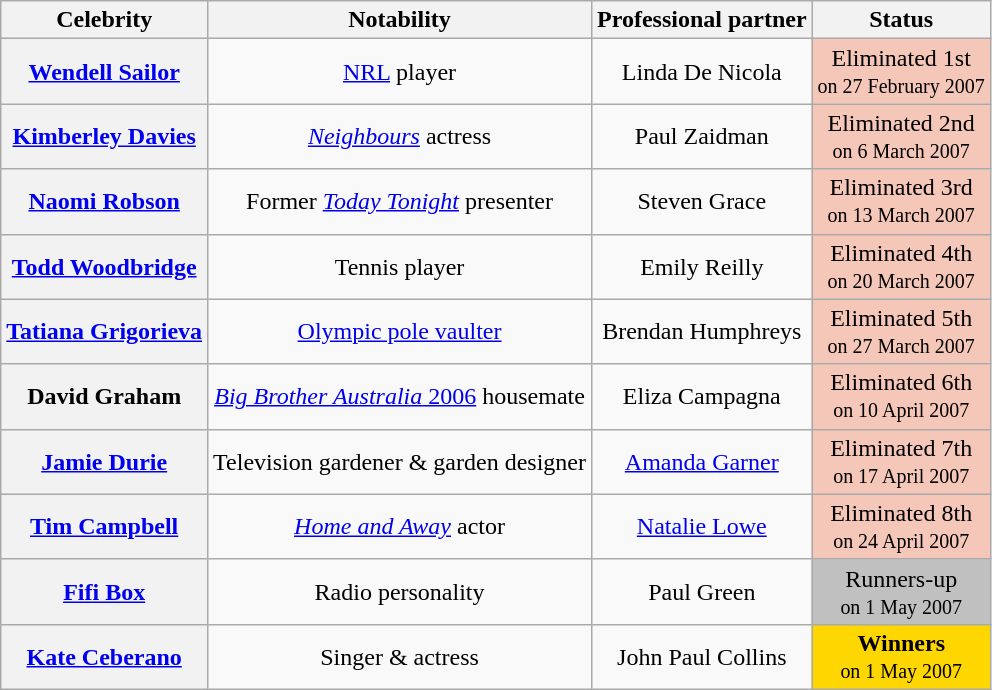<table class="wikitable sortable" style="text-align:center;">
<tr>
<th scope="col">Celebrity</th>
<th scope="col" class="unsortable">Notability</th>
<th scope="col">Professional partner</th>
<th scope="col">Status</th>
</tr>
<tr>
<th scope="row"><a href='#'>Wendell Sailor</a></th>
<td><a href='#'>NRL</a> player</td>
<td>Linda De Nicola</td>
<td bgcolor="#F4C7B8">Eliminated 1st<br><small>on 27 February 2007</small></td>
</tr>
<tr>
<th scope="row"><a href='#'>Kimberley Davies</a></th>
<td><em><a href='#'>Neighbours</a></em> actress</td>
<td>Paul Zaidman</td>
<td bgcolor="#F4C7B8">Eliminated 2nd<br><small>on 6 March 2007</small></td>
</tr>
<tr>
<th scope="row"><a href='#'>Naomi Robson</a></th>
<td>Former <em><a href='#'>Today Tonight</a></em> presenter</td>
<td>Steven Grace</td>
<td bgcolor="#F4C7B8">Eliminated 3rd<br><small>on 13 March 2007</small></td>
</tr>
<tr>
<th scope="row"><a href='#'>Todd Woodbridge</a></th>
<td>Tennis player</td>
<td>Emily Reilly</td>
<td bgcolor="#F4C7B8">Eliminated 4th<br><small>on 20 March 2007</small></td>
</tr>
<tr>
<th scope="row"><a href='#'>Tatiana Grigorieva</a></th>
<td><a href='#'>Olympic pole vaulter</a></td>
<td>Brendan Humphreys</td>
<td bgcolor="#F4C7B8">Eliminated 5th<br><small>on 27 March 2007</small></td>
</tr>
<tr>
<th scope="row">David Graham</th>
<td><a href='#'><em>Big Brother Australia</em> 2006</a> housemate</td>
<td>Eliza Campagna</td>
<td bgcolor="#F4C7B8">Eliminated 6th<br><small>on 10 April 2007</small></td>
</tr>
<tr>
<th scope="row"><a href='#'>Jamie Durie</a></th>
<td>Television gardener & garden designer</td>
<td><a href='#'>Amanda Garner</a></td>
<td bgcolor="#F4C7B8">Eliminated 7th<br><small>on 17 April 2007</small></td>
</tr>
<tr>
<th scope="row"><a href='#'>Tim Campbell</a></th>
<td><em><a href='#'>Home and Away</a></em> actor</td>
<td><a href='#'>Natalie Lowe</a></td>
<td bgcolor="#F4C7B8">Eliminated 8th<br><small>on 24 April 2007</small></td>
</tr>
<tr>
<th scope="row"><a href='#'>Fifi Box</a></th>
<td>Radio personality</td>
<td>Paul Green</td>
<td bgcolor="silver">Runners-up<br><small>on 1 May 2007</small></td>
</tr>
<tr>
<th scope="row"><a href='#'>Kate Ceberano</a></th>
<td>Singer & actress</td>
<td>John Paul Collins</td>
<td bgcolor="gold"><strong>Winners</strong><br><small>on 1 May 2007</small></td>
</tr>
</table>
